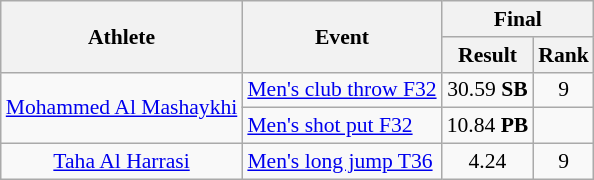<table class=wikitable style="font-size:90%">
<tr>
<th rowspan="2">Athlete</th>
<th rowspan="2">Event</th>
<th colspan="2">Final</th>
</tr>
<tr>
<th>Result</th>
<th>Rank</th>
</tr>
<tr align=center>
<td rowspan="2"><a href='#'>Mohammed Al Mashaykhi</a></td>
<td align=left><a href='#'>Men's club throw F32</a></td>
<td>30.59 <strong>SB</strong></td>
<td>9</td>
</tr>
<tr align=center>
<td align=left><a href='#'>Men's shot put F32</a></td>
<td>10.84 <strong>PB</strong></td>
<td></td>
</tr>
<tr align=center>
<td><a href='#'>Taha Al Harrasi</a></td>
<td align=left><a href='#'>Men's long jump T36</a></td>
<td>4.24</td>
<td>9</td>
</tr>
</table>
